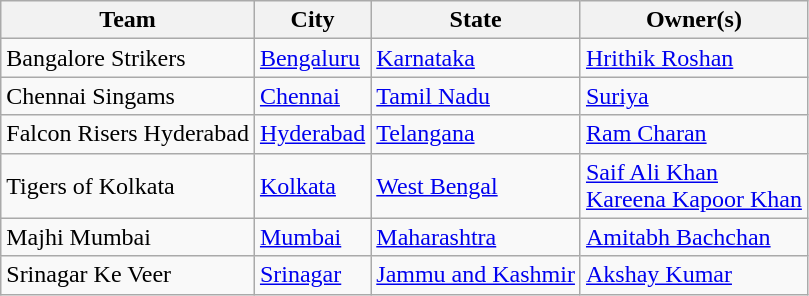<table class="wikitable">
<tr>
<th>Team</th>
<th>City</th>
<th>State</th>
<th>Owner(s)</th>
</tr>
<tr>
<td>Bangalore Strikers</td>
<td><a href='#'>Bengaluru</a></td>
<td><a href='#'>Karnataka</a></td>
<td><a href='#'>Hrithik Roshan</a></td>
</tr>
<tr>
<td>Chennai Singams</td>
<td><a href='#'>Chennai</a></td>
<td><a href='#'>Tamil Nadu</a></td>
<td><a href='#'>Suriya</a></td>
</tr>
<tr>
<td>Falcon Risers Hyderabad</td>
<td><a href='#'>Hyderabad</a></td>
<td><a href='#'>Telangana</a></td>
<td><a href='#'>Ram Charan</a></td>
</tr>
<tr>
<td>Tigers of Kolkata</td>
<td><a href='#'>Kolkata</a></td>
<td><a href='#'>West Bengal</a></td>
<td><a href='#'>Saif Ali Khan</a><br><a href='#'>Kareena Kapoor Khan</a></td>
</tr>
<tr>
<td>Majhi Mumbai</td>
<td><a href='#'>Mumbai</a></td>
<td><a href='#'>Maharashtra</a></td>
<td><a href='#'>Amitabh Bachchan</a></td>
</tr>
<tr>
<td>Srinagar Ke Veer</td>
<td><a href='#'>Srinagar</a></td>
<td><a href='#'>Jammu and Kashmir</a></td>
<td><a href='#'>Akshay Kumar</a></td>
</tr>
</table>
